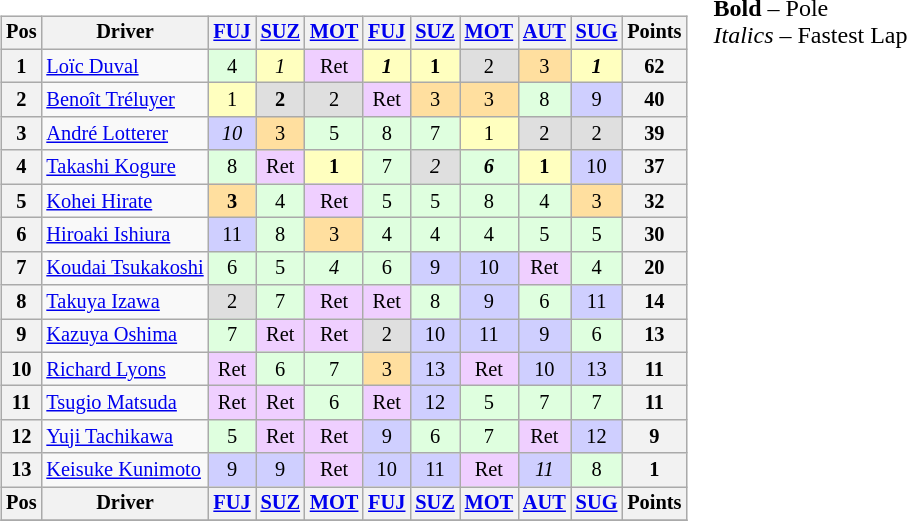<table>
<tr>
<td><br><table class="wikitable" style="font-size:85%; text-align:center">
<tr style="background:#f9f9f9" valign="top">
<th valign="middle">Pos</th>
<th valign="middle">Driver</th>
<th><a href='#'>FUJ</a></th>
<th><a href='#'>SUZ</a></th>
<th><a href='#'>MOT</a></th>
<th><a href='#'>FUJ</a></th>
<th><a href='#'>SUZ</a></th>
<th><a href='#'>MOT</a></th>
<th><a href='#'>AUT</a></th>
<th><a href='#'>SUG</a></th>
<th valign="middle">Points</th>
</tr>
<tr>
<th>1</th>
<td align="left"> <a href='#'>Loïc Duval</a></td>
<td style="background:#dfffdf;">4</td>
<td style="background:#ffffbf;"><em>1</em></td>
<td style="background:#efcfff;">Ret</td>
<td style="background:#ffffbf;"><strong><em>1</em></strong></td>
<td style="background:#ffffbf;"><strong>1</strong></td>
<td style="background:#dfdfdf;">2</td>
<td style="background:#ffdf9f;">3</td>
<td style="background:#ffffbf;"><strong><em>1</em></strong></td>
<th>62</th>
</tr>
<tr>
<th>2</th>
<td align="left"> <a href='#'>Benoît Tréluyer</a></td>
<td style="background:#ffffbf;">1</td>
<td style="background:#dfdfdf;"><strong>2</strong></td>
<td style="background:#dfdfdf;">2</td>
<td style="background:#efcfff;">Ret</td>
<td style="background:#ffdf9f;">3</td>
<td style="background:#ffdf9f;">3</td>
<td style="background:#dfffdf;">8</td>
<td style="background:#cfcfff;">9</td>
<th>40</th>
</tr>
<tr>
<th>3</th>
<td align="left"> <a href='#'>André Lotterer</a></td>
<td style="background:#cfcfff;"><em>10</em></td>
<td style="background:#ffdf9f;">3</td>
<td style="background:#dfffdf;">5</td>
<td style="background:#dfffdf;">8</td>
<td style="background:#dfffdf;">7</td>
<td style="background:#ffffbf;">1</td>
<td style="background:#dfdfdf;">2</td>
<td style="background:#dfdfdf;">2</td>
<th>39</th>
</tr>
<tr>
<th>4</th>
<td align="left"> <a href='#'>Takashi Kogure</a></td>
<td style="background:#dfffdf;">8</td>
<td style="background:#efcfff;">Ret</td>
<td style="background:#ffffbf;"><strong>1</strong></td>
<td style="background:#dfffdf;">7</td>
<td style="background:#dfdfdf;"><em>2</em></td>
<td style="background:#dfffdf;"><strong><em>6</em></strong></td>
<td style="background:#ffffbf;"><strong>1</strong></td>
<td style="background:#cfcfff;">10</td>
<th>37</th>
</tr>
<tr>
<th>5</th>
<td align="left"> <a href='#'>Kohei Hirate</a></td>
<td style="background:#ffdf9f;"><strong>3</strong></td>
<td style="background:#dfffdf;">4</td>
<td style="background:#efcfff;">Ret</td>
<td style="background:#dfffdf;">5</td>
<td style="background:#dfffdf;">5</td>
<td style="background:#dfffdf;">8</td>
<td style="background:#dfffdf;">4</td>
<td style="background:#ffdf9f;">3</td>
<th>32</th>
</tr>
<tr>
<th>6</th>
<td align="left"> <a href='#'>Hiroaki Ishiura</a></td>
<td style="background:#cfcfff;">11</td>
<td style="background:#dfffdf;">8</td>
<td style="background:#ffdf9f;">3</td>
<td style="background:#dfffdf;">4</td>
<td style="background:#dfffdf;">4</td>
<td style="background:#dfffdf;">4</td>
<td style="background:#dfffdf;">5</td>
<td style="background:#dfffdf;">5</td>
<th>30</th>
</tr>
<tr>
<th>7</th>
<td align="left"> <a href='#'>Koudai Tsukakoshi</a></td>
<td style="background:#dfffdf;">6</td>
<td style="background:#dfffdf;">5</td>
<td style="background:#dfffdf;"><em>4</em></td>
<td style="background:#dfffdf;">6</td>
<td style="background:#cfcfff;">9</td>
<td style="background:#cfcfff;">10</td>
<td style="background:#efcfff;">Ret</td>
<td style="background:#dfffdf;">4</td>
<th>20</th>
</tr>
<tr>
<th>8</th>
<td align="left"> <a href='#'>Takuya Izawa</a></td>
<td style="background:#dfdfdf;">2</td>
<td style="background:#dfffdf;">7</td>
<td style="background:#efcfff;">Ret</td>
<td style="background:#efcfff;">Ret</td>
<td style="background:#dfffdf;">8</td>
<td style="background:#cfcfff;">9</td>
<td style="background:#dfffdf;">6</td>
<td style="background:#cfcfff;">11</td>
<th>14</th>
</tr>
<tr>
<th>9</th>
<td align="left"> <a href='#'>Kazuya Oshima</a></td>
<td style="background:#dfffdf;">7</td>
<td style="background:#efcfff;">Ret</td>
<td style="background:#efcfff;">Ret</td>
<td style="background:#dfdfdf;">2</td>
<td style="background:#cfcfff;">10</td>
<td style="background:#cfcfff;">11</td>
<td style="background:#cfcfff;">9</td>
<td style="background:#dfffdf;">6</td>
<th>13</th>
</tr>
<tr>
<th>10</th>
<td align="left"> <a href='#'>Richard Lyons</a></td>
<td style="background:#efcfff;">Ret</td>
<td style="background:#dfffdf;">6</td>
<td style="background:#dfffdf;">7</td>
<td style="background:#ffdf9f;">3</td>
<td style="background:#cfcfff;">13</td>
<td style="background:#efcfff;">Ret</td>
<td style="background:#cfcfff;">10</td>
<td style="background:#cfcfff;">13</td>
<th>11</th>
</tr>
<tr>
<th>11</th>
<td align="left"> <a href='#'>Tsugio Matsuda</a></td>
<td style="background:#efcfff;">Ret</td>
<td style="background:#efcfff;">Ret</td>
<td style="background:#dfffdf;">6</td>
<td style="background:#efcfff;">Ret</td>
<td style="background:#cfcfff;">12</td>
<td style="background:#dfffdf;">5</td>
<td style="background:#dfffdf;">7</td>
<td style="background:#dfffdf;">7</td>
<th>11</th>
</tr>
<tr>
<th>12</th>
<td align="left"> <a href='#'>Yuji Tachikawa</a></td>
<td style="background:#dfffdf;">5</td>
<td style="background:#efcfff;">Ret</td>
<td style="background:#efcfff;">Ret</td>
<td style="background:#cfcfff;">9</td>
<td style="background:#dfffdf;">6</td>
<td style="background:#dfffdf;">7</td>
<td style="background:#efcfff;">Ret</td>
<td style="background:#cfcfff;">12</td>
<th>9</th>
</tr>
<tr>
<th>13</th>
<td align="left"> <a href='#'>Keisuke Kunimoto</a></td>
<td style="background:#cfcfff;">9</td>
<td style="background:#cfcfff;">9</td>
<td style="background:#efcfff;">Ret</td>
<td style="background:#cfcfff;">10</td>
<td style="background:#cfcfff;">11</td>
<td style="background:#efcfff;">Ret</td>
<td style="background:#cfcfff;"><em>11</em></td>
<td style="background:#dfffdf;">8</td>
<th>1</th>
</tr>
<tr>
<th valign="middle">Pos</th>
<th valign="middle">Driver</th>
<th><a href='#'>FUJ</a></th>
<th><a href='#'>SUZ</a></th>
<th><a href='#'>MOT</a></th>
<th><a href='#'>FUJ</a></th>
<th><a href='#'>SUZ</a></th>
<th><a href='#'>MOT</a></th>
<th><a href='#'>AUT</a></th>
<th><a href='#'>SUG</a></th>
<th valign="middle">Points</th>
</tr>
<tr>
</tr>
</table>
</td>
<td valign="top"><br>
<span><strong>Bold</strong> – Pole<br>
<em>Italics</em> – Fastest Lap</span></td>
</tr>
</table>
